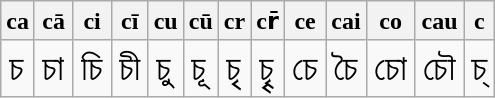<table class="wikitable">
<tr>
<th>ca</th>
<th>cā</th>
<th>ci</th>
<th>cī</th>
<th>cu</th>
<th>cū</th>
<th>cr</th>
<th>cr̄</th>
<th>ce</th>
<th>cai</th>
<th>co</th>
<th>cau</th>
<th>c</th>
</tr>
<tr style="font-size: 150%;">
<td>চ</td>
<td>চা</td>
<td>চি</td>
<td>চী</td>
<td>চু</td>
<td>চূ</td>
<td>চৃ</td>
<td>চৄ</td>
<td>চে</td>
<td>চৈ</td>
<td>চো</td>
<td>চৌ</td>
<td>চ্</td>
</tr>
</table>
